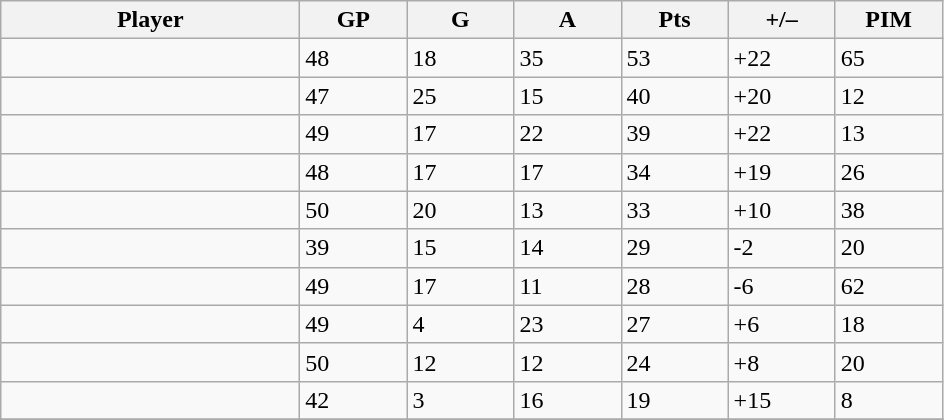<table class="wikitable sortable">
<tr>
<th style="width:12em">Player</th>
<th style="width:4em">GP</th>
<th style="width:4em">G</th>
<th style="width:4em">A</th>
<th style="width:4em">Pts</th>
<th style="width:4em">+/–</th>
<th style="width:4em">PIM</th>
</tr>
<tr>
<td> </td>
<td>48</td>
<td>18</td>
<td>35</td>
<td>53</td>
<td>+22</td>
<td>65</td>
</tr>
<tr>
<td> </td>
<td>47</td>
<td>25</td>
<td>15</td>
<td>40</td>
<td>+20</td>
<td>12</td>
</tr>
<tr>
<td> </td>
<td>49</td>
<td>17</td>
<td>22</td>
<td>39</td>
<td>+22</td>
<td>13</td>
</tr>
<tr>
<td> </td>
<td>48</td>
<td>17</td>
<td>17</td>
<td>34</td>
<td>+19</td>
<td>26</td>
</tr>
<tr>
<td> </td>
<td>50</td>
<td>20</td>
<td>13</td>
<td>33</td>
<td>+10</td>
<td>38</td>
</tr>
<tr>
<td> </td>
<td>39</td>
<td>15</td>
<td>14</td>
<td>29</td>
<td>-2</td>
<td>20</td>
</tr>
<tr>
<td> </td>
<td>49</td>
<td>17</td>
<td>11</td>
<td>28</td>
<td>-6</td>
<td>62</td>
</tr>
<tr>
<td> </td>
<td>49</td>
<td>4</td>
<td>23</td>
<td>27</td>
<td>+6</td>
<td>18</td>
</tr>
<tr>
<td> </td>
<td>50</td>
<td>12</td>
<td>12</td>
<td>24</td>
<td>+8</td>
<td>20</td>
</tr>
<tr>
<td> </td>
<td>42</td>
<td>3</td>
<td>16</td>
<td>19</td>
<td>+15</td>
<td>8</td>
</tr>
<tr>
</tr>
</table>
